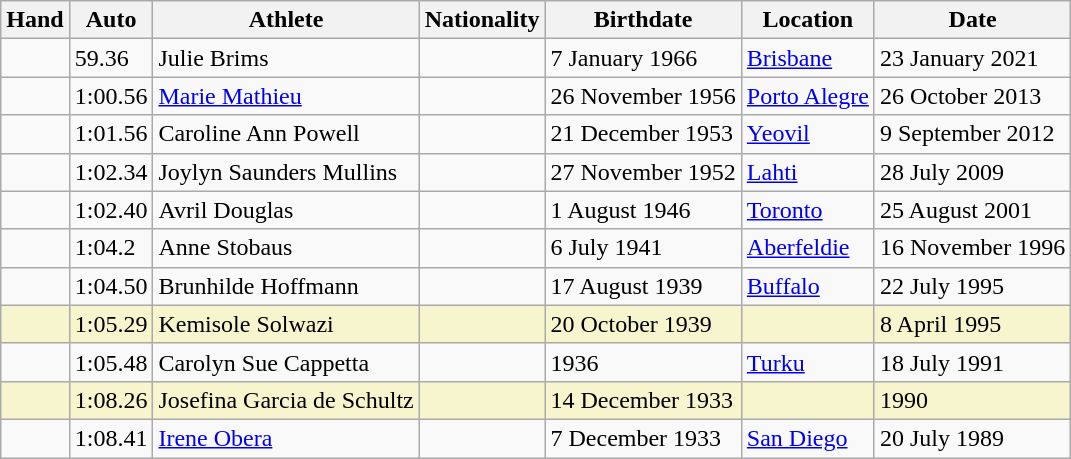<table class="wikitable">
<tr>
<th>Hand</th>
<th>Auto</th>
<th>Athlete</th>
<th>Nationality</th>
<th>Birthdate</th>
<th>Location</th>
<th>Date</th>
</tr>
<tr>
<td></td>
<td>59.36</td>
<td>Julie Brims</td>
<td></td>
<td>7 January 1966</td>
<td><a href='#'>Brisbane</a></td>
<td>23 January 2021</td>
</tr>
<tr>
<td></td>
<td>1:00.56</td>
<td><a href='#'>Marie  Mathieu</a></td>
<td></td>
<td>26 November 1956</td>
<td><a href='#'>Porto Alegre</a></td>
<td>26 October 2013</td>
</tr>
<tr>
<td></td>
<td>1:01.56</td>
<td>Caroline Ann Powell</td>
<td></td>
<td>21 December 1953</td>
<td><a href='#'>Yeovil</a></td>
<td>9 September 2012</td>
</tr>
<tr>
<td></td>
<td>1:02.34</td>
<td>Joylyn Saunders Mullins</td>
<td></td>
<td>27 November 1952</td>
<td><a href='#'>Lahti</a></td>
<td>28 July 2009</td>
</tr>
<tr>
<td></td>
<td>1:02.40</td>
<td>Avril Douglas</td>
<td></td>
<td>1 August 1946</td>
<td><a href='#'>Toronto</a></td>
<td>25 August 2001</td>
</tr>
<tr>
<td></td>
<td>1:04.2</td>
<td>Anne Stobaus</td>
<td></td>
<td>6 July 1941</td>
<td><a href='#'>Aberfeldie</a></td>
<td>16 November 1996</td>
</tr>
<tr>
<td></td>
<td>1:04.50</td>
<td>Brunhilde Hoffmann</td>
<td></td>
<td>17 August 1939</td>
<td><a href='#'>Buffalo</a></td>
<td>22 July 1995</td>
</tr>
<tr bgcolor=#f6F5CE>
<td></td>
<td>1:05.29</td>
<td>Kemisole Solwazi</td>
<td></td>
<td>20 October 1939</td>
<td></td>
<td>8 April 1995</td>
</tr>
<tr>
<td></td>
<td>1:05.48</td>
<td>Carolyn Sue Cappetta</td>
<td></td>
<td>1936</td>
<td><a href='#'>Turku</a></td>
<td>18 July 1991</td>
</tr>
<tr bgcolor=#f6F5CE>
<td></td>
<td>1:08.26</td>
<td>Josefina Garcia de Schultz</td>
<td></td>
<td>14 December 1933</td>
<td></td>
<td>1990</td>
</tr>
<tr>
<td></td>
<td>1:08.41</td>
<td><a href='#'>Irene Obera</a></td>
<td></td>
<td>7 December 1933</td>
<td><a href='#'>San Diego</a></td>
<td>20 July 1989</td>
</tr>
</table>
